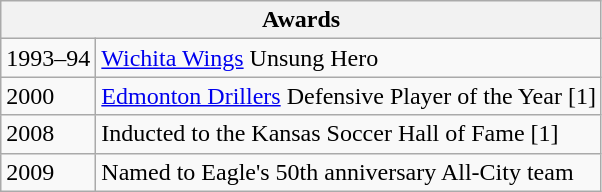<table class="wikitable">
<tr>
<th colspan=2><strong>Awards</strong></th>
</tr>
<tr>
<td>1993–94</td>
<td><a href='#'>Wichita Wings</a> Unsung Hero</td>
</tr>
<tr>
<td>2000</td>
<td><a href='#'>Edmonton Drillers</a> Defensive Player of the Year [1]</td>
</tr>
<tr>
<td>2008</td>
<td>Inducted to the Kansas Soccer Hall of Fame [1]</td>
</tr>
<tr>
<td>2009</td>
<td>Named to Eagle's 50th anniversary All-City team</td>
</tr>
</table>
